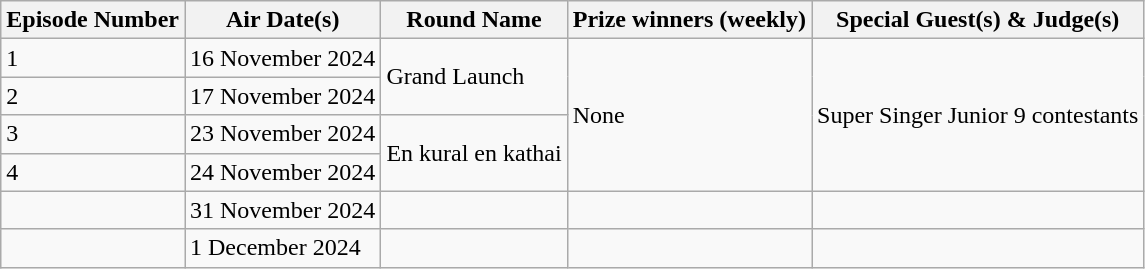<table class="wikitable">
<tr>
<th scope="col">Episode Number</th>
<th scope="col">Air Date(s)</th>
<th scope="col">Round Name</th>
<th scope="col">Prize winners (weekly)</th>
<th scope="col">Special Guest(s) & Judge(s)</th>
</tr>
<tr>
<td>1</td>
<td>16 November 2024</td>
<td rowspan="2">Grand Launch</td>
<td rowspan="4">None</td>
<td rowspan="4">Super Singer Junior 9 contestants</td>
</tr>
<tr>
<td>2</td>
<td>17 November 2024</td>
</tr>
<tr>
<td>3</td>
<td>23 November 2024</td>
<td rowspan="2">En kural en kathai</td>
</tr>
<tr>
<td>4</td>
<td>24 November 2024</td>
</tr>
<tr>
<td></td>
<td>31 November 2024</td>
<td></td>
<td></td>
<td></td>
</tr>
<tr>
<td></td>
<td>1 December 2024</td>
<td></td>
<td></td>
<td></td>
</tr>
</table>
